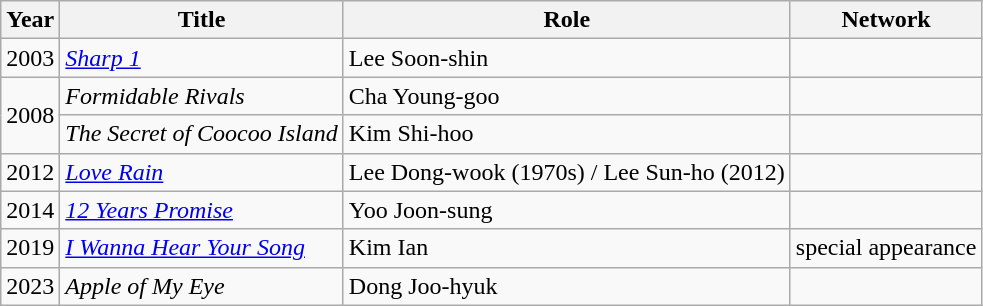<table class="wikitable">
<tr>
<th>Year</th>
<th>Title</th>
<th>Role</th>
<th>Network</th>
</tr>
<tr>
<td>2003</td>
<td><em><a href='#'>Sharp 1</a></em></td>
<td>Lee Soon-shin</td>
<td></td>
</tr>
<tr>
<td rowspan="2">2008</td>
<td><em>Formidable Rivals</em></td>
<td>Cha Young-goo</td>
<td></td>
</tr>
<tr>
<td><em>The Secret of Coocoo Island</em></td>
<td>Kim Shi-hoo</td>
<td></td>
</tr>
<tr>
<td>2012</td>
<td><em><a href='#'>Love Rain</a></em></td>
<td>Lee Dong-wook (1970s) / Lee Sun-ho (2012)</td>
<td></td>
</tr>
<tr>
<td>2014</td>
<td><em><a href='#'>12 Years Promise</a></em></td>
<td>Yoo Joon-sung</td>
<td></td>
</tr>
<tr>
<td>2019</td>
<td><em><a href='#'>I Wanna Hear Your Song</a></em></td>
<td>Kim Ian</td>
<td>special appearance</td>
</tr>
<tr>
<td>2023</td>
<td><em>Apple of My Eye</em></td>
<td>Dong Joo-hyuk</td>
<td></td>
</tr>
</table>
